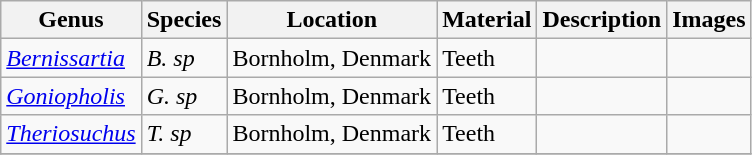<table class="wikitable" align="center">
<tr>
<th>Genus</th>
<th>Species</th>
<th>Location</th>
<th>Material</th>
<th>Description</th>
<th>Images</th>
</tr>
<tr>
<td><em><a href='#'>Bernissartia</a></em></td>
<td><em>B. sp</em></td>
<td>Bornholm, Denmark</td>
<td>Teeth</td>
<td></td>
<td><br></td>
</tr>
<tr>
<td><em><a href='#'>Goniopholis</a></em></td>
<td><em>G. sp</em></td>
<td>Bornholm, Denmark</td>
<td>Teeth</td>
<td></td>
<td><br></td>
</tr>
<tr>
<td><em><a href='#'>Theriosuchus</a></em></td>
<td><em>T. sp</em></td>
<td>Bornholm, Denmark</td>
<td>Teeth</td>
<td></td>
<td></td>
</tr>
<tr>
</tr>
</table>
